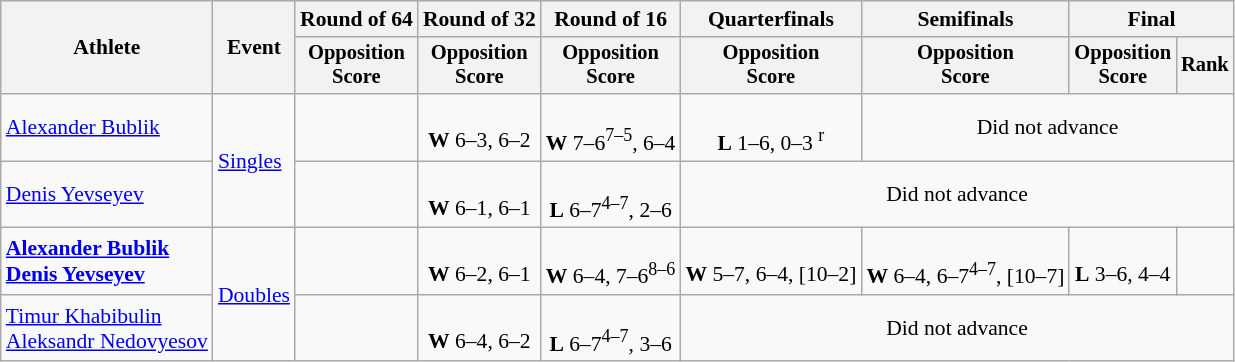<table class=wikitable style="font-size:90%; text-align:center;">
<tr>
<th rowspan="2">Athlete</th>
<th rowspan="2">Event</th>
<th>Round of 64</th>
<th>Round of 32</th>
<th>Round of 16</th>
<th>Quarterfinals</th>
<th>Semifinals</th>
<th colspan=2>Final</th>
</tr>
<tr style="font-size:95%">
<th>Opposition<br>Score</th>
<th>Opposition<br>Score</th>
<th>Opposition<br>Score</th>
<th>Opposition<br>Score</th>
<th>Opposition<br>Score</th>
<th>Opposition<br>Score</th>
<th>Rank</th>
</tr>
<tr>
<td align=left><a href='#'>Alexander Bublik</a></td>
<td align=left rowspan=2><a href='#'>Singles</a></td>
<td></td>
<td><br><strong>W</strong> 6–3, 6–2</td>
<td><br><strong>W</strong> 7–6<sup>7–5</sup>, 6–4</td>
<td><br><strong>L</strong> 1–6, 0–3 <sup>r</sup></td>
<td colspan=3>Did not advance</td>
</tr>
<tr>
<td align=left><a href='#'>Denis Yevseyev</a></td>
<td></td>
<td><br><strong>W</strong> 6–1, 6–1</td>
<td><br><strong>L</strong> 6–7<sup>4–7</sup>, 2–6</td>
<td colspan=4>Did not advance</td>
</tr>
<tr>
<td align=left><strong><a href='#'>Alexander Bublik</a><br><a href='#'>Denis Yevseyev</a></strong></td>
<td align=left rowspan=2><a href='#'>Doubles</a></td>
<td></td>
<td><br><strong>W</strong> 6–2, 6–1</td>
<td><br><strong>W</strong> 6–4, 7–6<sup>8–6</sup></td>
<td><br><strong>W</strong> 5–7, 6–4, [10–2]</td>
<td><br><strong>W</strong> 6–4, 6–7<sup>4–7</sup>, [10–7]</td>
<td><br><strong>L</strong> 3–6, 4–4</td>
<td></td>
</tr>
<tr>
<td align=left><a href='#'>Timur Khabibulin</a><br><a href='#'>Aleksandr Nedovyesov</a></td>
<td></td>
<td><br><strong>W</strong> 6–4, 6–2</td>
<td><br><strong>L</strong> 6–7<sup>4–7</sup>, 3–6</td>
<td colspan=4>Did not advance</td>
</tr>
</table>
